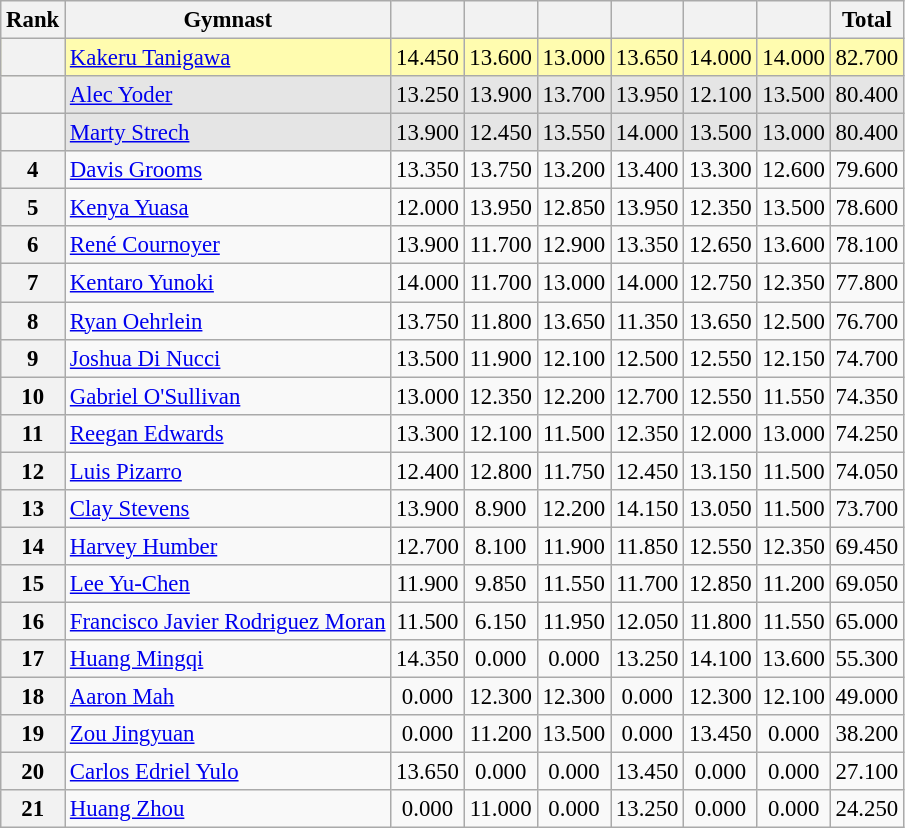<table class="wikitable sortable" style="text-align:center; font-size:95%">
<tr>
<th>Rank</th>
<th>Gymnast</th>
<th></th>
<th></th>
<th></th>
<th></th>
<th></th>
<th></th>
<th>Total</th>
</tr>
<tr bgcolor=fffcaf>
<th scope=row style="text-align:center"></th>
<td align=left><a href='#'>Kakeru Tanigawa</a><br></td>
<td>14.450</td>
<td>13.600</td>
<td>13.000</td>
<td>13.650</td>
<td>14.000</td>
<td>14.000</td>
<td>82.700</td>
</tr>
<tr bgcolor=e5e5e5>
<th scope=row style="text-align:center"></th>
<td align=left><a href='#'>Alec Yoder</a><br></td>
<td>13.250</td>
<td>13.900</td>
<td>13.700</td>
<td>13.950</td>
<td>12.100</td>
<td>13.500</td>
<td>80.400</td>
</tr>
<tr bgcolor=e5e5e5>
<th scope=row style="text-align:center"></th>
<td align=left><a href='#'>Marty Strech</a><br></td>
<td>13.900</td>
<td>12.450</td>
<td>13.550</td>
<td>14.000</td>
<td>13.500</td>
<td>13.000</td>
<td>80.400</td>
</tr>
<tr>
<th scope=row style="text-align:center">4</th>
<td align=left><a href='#'>Davis Grooms</a><br></td>
<td>13.350</td>
<td>13.750</td>
<td>13.200</td>
<td>13.400</td>
<td>13.300</td>
<td>12.600</td>
<td>79.600</td>
</tr>
<tr>
<th scope=row style="text-align:center">5</th>
<td align=left><a href='#'>Kenya Yuasa</a><br></td>
<td>12.000</td>
<td>13.950</td>
<td>12.850</td>
<td>13.950</td>
<td>12.350</td>
<td>13.500</td>
<td>78.600</td>
</tr>
<tr>
<th scope=row style="text-align:center">6</th>
<td align=left><a href='#'>René Cournoyer</a><br></td>
<td>13.900</td>
<td>11.700</td>
<td>12.900</td>
<td>13.350</td>
<td>12.650</td>
<td>13.600</td>
<td>78.100</td>
</tr>
<tr>
<th scope=row style="text-align:center">7</th>
<td align=left><a href='#'>Kentaro Yunoki</a><br></td>
<td>14.000</td>
<td>11.700</td>
<td>13.000</td>
<td>14.000</td>
<td>12.750</td>
<td>12.350</td>
<td>77.800</td>
</tr>
<tr>
<th scope=row style="text-align:center">8</th>
<td align=left><a href='#'>Ryan Oehrlein</a><br></td>
<td>13.750</td>
<td>11.800</td>
<td>13.650</td>
<td>11.350</td>
<td>13.650</td>
<td>12.500</td>
<td>76.700</td>
</tr>
<tr>
<th scope=row style="text-align:center">9</th>
<td align=left><a href='#'>Joshua Di Nucci</a><br></td>
<td>13.500</td>
<td>11.900</td>
<td>12.100</td>
<td>12.500</td>
<td>12.550</td>
<td>12.150</td>
<td>74.700</td>
</tr>
<tr>
<th scope=row style="text-align:center">10</th>
<td align=left><a href='#'>Gabriel O'Sullivan</a><br></td>
<td>13.000</td>
<td>12.350</td>
<td>12.200</td>
<td>12.700</td>
<td>12.550</td>
<td>11.550</td>
<td>74.350</td>
</tr>
<tr>
<th scope=row style="text-align:center">11</th>
<td align=left><a href='#'>Reegan Edwards</a><br></td>
<td>13.300</td>
<td>12.100</td>
<td>11.500</td>
<td>12.350</td>
<td>12.000</td>
<td>13.000</td>
<td>74.250</td>
</tr>
<tr>
<th scope=row style="text-align:center">12</th>
<td align=left><a href='#'>Luis Pizarro</a><br></td>
<td>12.400</td>
<td>12.800</td>
<td>11.750</td>
<td>12.450</td>
<td>13.150</td>
<td>11.500</td>
<td>74.050</td>
</tr>
<tr>
<th scope=row style="text-align:center">13</th>
<td align=left><a href='#'>Clay Stevens</a><br></td>
<td>13.900</td>
<td>8.900</td>
<td>12.200</td>
<td>14.150</td>
<td>13.050</td>
<td>11.500</td>
<td>73.700</td>
</tr>
<tr>
<th scope=row style="text-align:center">14</th>
<td align=left><a href='#'>Harvey Humber</a><br></td>
<td>12.700</td>
<td>8.100</td>
<td>11.900</td>
<td>11.850</td>
<td>12.550</td>
<td>12.350</td>
<td>69.450</td>
</tr>
<tr>
<th scope=row style="text-align:center">15</th>
<td align=left><a href='#'>Lee Yu-Chen</a><br></td>
<td>11.900</td>
<td>9.850</td>
<td>11.550</td>
<td>11.700</td>
<td>12.850</td>
<td>11.200</td>
<td>69.050</td>
</tr>
<tr>
<th scope=row style="text-align:center">16</th>
<td align=left><a href='#'>Francisco Javier Rodriguez Moran</a><br></td>
<td>11.500</td>
<td>6.150</td>
<td>11.950</td>
<td>12.050</td>
<td>11.800</td>
<td>11.550</td>
<td>65.000</td>
</tr>
<tr>
<th scope=row style="text-align:center">17</th>
<td align=left><a href='#'>Huang Mingqi</a><br></td>
<td>14.350</td>
<td>0.000</td>
<td>0.000</td>
<td>13.250</td>
<td>14.100</td>
<td>13.600</td>
<td>55.300</td>
</tr>
<tr>
<th scope=row style="text-align:center">18</th>
<td align=left><a href='#'>Aaron Mah</a><br></td>
<td>0.000</td>
<td>12.300</td>
<td>12.300</td>
<td>0.000</td>
<td>12.300</td>
<td>12.100</td>
<td>49.000</td>
</tr>
<tr>
<th scope=row style="text-align:center">19</th>
<td align=left><a href='#'>Zou Jingyuan</a><br></td>
<td>0.000</td>
<td>11.200</td>
<td>13.500</td>
<td>0.000</td>
<td>13.450</td>
<td>0.000</td>
<td>38.200</td>
</tr>
<tr>
<th scope=row style="text-align:center">20</th>
<td align=left><a href='#'>Carlos Edriel Yulo</a><br></td>
<td>13.650</td>
<td>0.000</td>
<td>0.000</td>
<td>13.450</td>
<td>0.000</td>
<td>0.000</td>
<td>27.100</td>
</tr>
<tr>
<th scope=row style="text-align:center">21</th>
<td align=left><a href='#'>Huang Zhou</a><br></td>
<td>0.000</td>
<td>11.000</td>
<td>0.000</td>
<td>13.250</td>
<td>0.000</td>
<td>0.000</td>
<td>24.250</td>
</tr>
</table>
